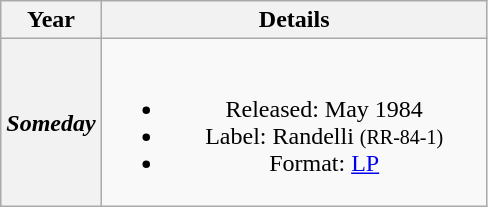<table class="wikitable plainrowheaders" style="text-align:center;" border="1">
<tr>
<th rowspan="1" width="35px">Year</th>
<th rowspan="1" width="250px">Details</th>
</tr>
<tr>
<th scope="row"><em>Someday</em></th>
<td><br><ul><li>Released: May 1984</li><li>Label: Randelli <small>(RR-84-1)</small></li><li>Format: <a href='#'>LP</a></li></ul></td>
</tr>
</table>
